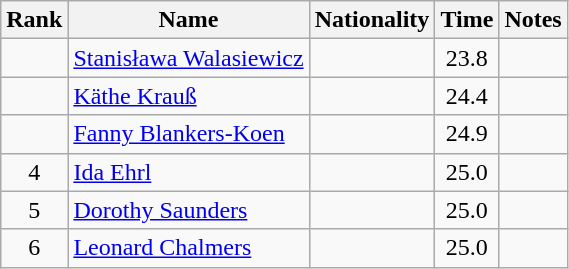<table class="wikitable sortable" style="text-align:center">
<tr>
<th>Rank</th>
<th>Name</th>
<th>Nationality</th>
<th>Time</th>
<th>Notes</th>
</tr>
<tr>
<td></td>
<td align=left><a href='#'>Stanisława Walasiewicz</a></td>
<td align=left></td>
<td>23.8</td>
<td></td>
</tr>
<tr>
<td></td>
<td align=left><a href='#'>Käthe Krauß</a></td>
<td align=left></td>
<td>24.4</td>
<td></td>
</tr>
<tr>
<td></td>
<td align=left><a href='#'>Fanny Blankers-Koen</a></td>
<td align=left></td>
<td>24.9</td>
<td></td>
</tr>
<tr>
<td>4</td>
<td align=left><a href='#'>Ida Ehrl</a></td>
<td align=left></td>
<td>25.0</td>
<td></td>
</tr>
<tr>
<td>5</td>
<td align=left><a href='#'>Dorothy Saunders</a></td>
<td align=left></td>
<td>25.0</td>
<td></td>
</tr>
<tr>
<td>6</td>
<td align=left><a href='#'>Leonard Chalmers</a></td>
<td align=left></td>
<td>25.0</td>
<td></td>
</tr>
</table>
